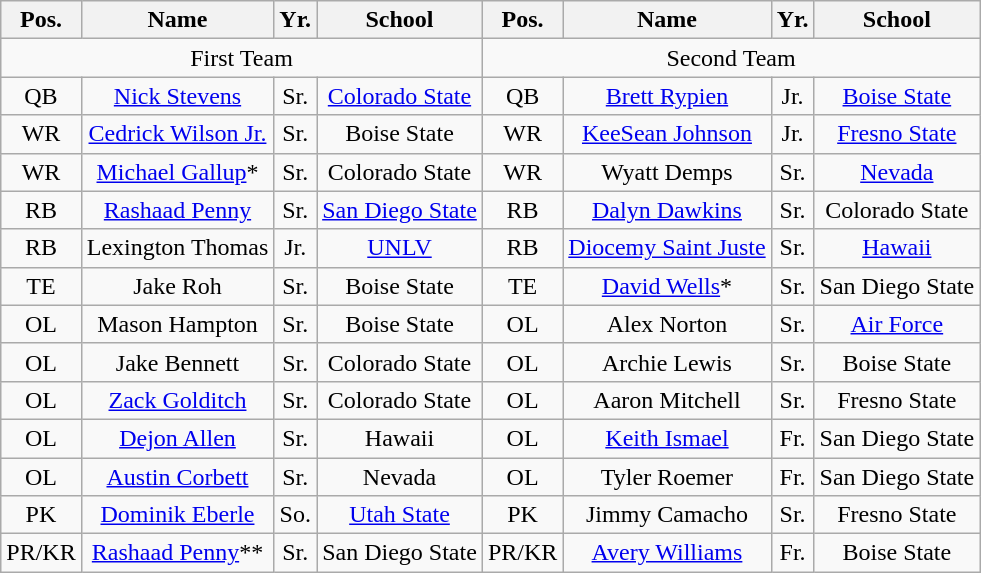<table class="wikitable">
<tr>
<th>Pos.</th>
<th>Name</th>
<th>Yr.</th>
<th>School</th>
<th>Pos.</th>
<th>Name</th>
<th>Yr.</th>
<th>School</th>
</tr>
<tr>
<td colspan="4" style="text-align:center;">First Team</td>
<td colspan="4" style="text-align:center;">Second Team</td>
</tr>
<tr style="text-align:center;">
<td>QB</td>
<td><a href='#'>Nick Stevens</a></td>
<td>Sr.</td>
<td><a href='#'>Colorado State</a></td>
<td>QB</td>
<td><a href='#'>Brett Rypien</a></td>
<td>Jr.</td>
<td><a href='#'>Boise State</a></td>
</tr>
<tr style="text-align:center;">
<td>WR</td>
<td><a href='#'>Cedrick Wilson Jr.</a></td>
<td>Sr.</td>
<td>Boise State</td>
<td>WR</td>
<td><a href='#'>KeeSean Johnson</a></td>
<td>Jr.</td>
<td><a href='#'>Fresno State</a></td>
</tr>
<tr style="text-align:center;">
<td>WR</td>
<td><a href='#'>Michael Gallup</a>*</td>
<td>Sr.</td>
<td>Colorado State</td>
<td>WR</td>
<td>Wyatt Demps</td>
<td>Sr.</td>
<td><a href='#'>Nevada</a></td>
</tr>
<tr style="text-align:center;">
<td>RB</td>
<td><a href='#'>Rashaad Penny</a></td>
<td>Sr.</td>
<td><a href='#'>San Diego State</a></td>
<td>RB</td>
<td><a href='#'>Dalyn Dawkins</a></td>
<td>Sr.</td>
<td>Colorado State</td>
</tr>
<tr style="text-align:center;">
<td>RB</td>
<td>Lexington Thomas</td>
<td>Jr.</td>
<td><a href='#'>UNLV</a></td>
<td>RB</td>
<td><a href='#'>Diocemy Saint Juste</a></td>
<td>Sr.</td>
<td><a href='#'>Hawaii</a></td>
</tr>
<tr style="text-align:center;">
<td>TE</td>
<td>Jake Roh</td>
<td>Sr.</td>
<td>Boise State</td>
<td>TE</td>
<td><a href='#'>David Wells</a>*</td>
<td>Sr.</td>
<td>San Diego State</td>
</tr>
<tr style="text-align:center;">
<td>OL</td>
<td>Mason Hampton</td>
<td>Sr.</td>
<td>Boise State</td>
<td>OL</td>
<td>Alex Norton</td>
<td>Sr.</td>
<td><a href='#'>Air Force</a></td>
</tr>
<tr style="text-align:center;">
<td>OL</td>
<td>Jake Bennett</td>
<td>Sr.</td>
<td>Colorado State</td>
<td>OL</td>
<td>Archie Lewis</td>
<td>Sr.</td>
<td>Boise State</td>
</tr>
<tr style="text-align:center;">
<td>OL</td>
<td><a href='#'>Zack Golditch</a></td>
<td>Sr.</td>
<td>Colorado State</td>
<td>OL</td>
<td>Aaron Mitchell</td>
<td>Sr.</td>
<td>Fresno State</td>
</tr>
<tr style="text-align:center;">
<td>OL</td>
<td><a href='#'>Dejon Allen</a></td>
<td>Sr.</td>
<td>Hawaii</td>
<td>OL</td>
<td><a href='#'>Keith Ismael</a></td>
<td>Fr.</td>
<td>San Diego State</td>
</tr>
<tr style="text-align:center;">
<td>OL</td>
<td><a href='#'>Austin Corbett</a></td>
<td>Sr.</td>
<td>Nevada</td>
<td>OL</td>
<td>Tyler Roemer</td>
<td>Fr.</td>
<td>San Diego State</td>
</tr>
<tr style="text-align:center;">
<td>PK</td>
<td><a href='#'>Dominik Eberle</a></td>
<td>So.</td>
<td><a href='#'>Utah State</a></td>
<td>PK</td>
<td>Jimmy Camacho</td>
<td>Sr.</td>
<td>Fresno State</td>
</tr>
<tr style="text-align:center;">
<td>PR/KR</td>
<td><a href='#'>Rashaad Penny</a>**</td>
<td>Sr.</td>
<td>San Diego State</td>
<td>PR/KR</td>
<td><a href='#'>Avery Williams</a></td>
<td>Fr.</td>
<td>Boise State</td>
</tr>
</table>
